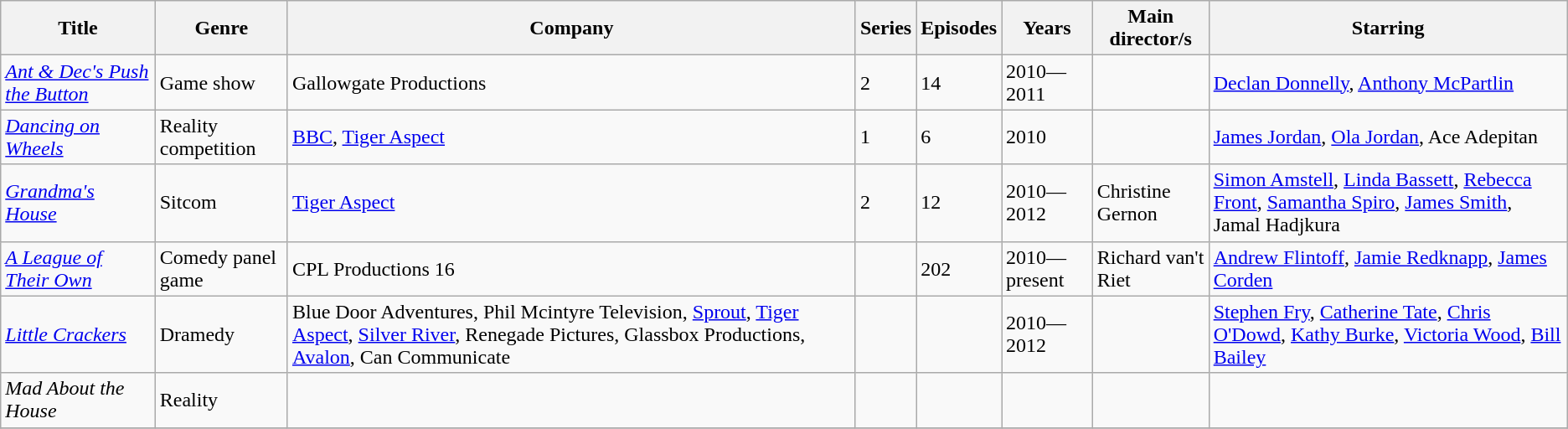<table class="wikitable unsortable">
<tr>
<th>Title</th>
<th>Genre</th>
<th>Company</th>
<th>Series</th>
<th>Episodes</th>
<th>Years</th>
<th>Main director/s</th>
<th>Starring</th>
</tr>
<tr>
<td><em><a href='#'>Ant & Dec's Push the Button</a></em></td>
<td>Game show</td>
<td>Gallowgate Productions</td>
<td>2</td>
<td>14</td>
<td>2010—2011</td>
<td></td>
<td><a href='#'>Declan Donnelly</a>, <a href='#'>Anthony McPartlin</a></td>
</tr>
<tr>
<td><em><a href='#'>Dancing on Wheels</a></em></td>
<td>Reality competition</td>
<td><a href='#'>BBC</a>, <a href='#'>Tiger Aspect</a></td>
<td>1</td>
<td>6</td>
<td>2010</td>
<td></td>
<td><a href='#'>James Jordan</a>, <a href='#'>Ola Jordan</a>, Ace Adepitan</td>
</tr>
<tr>
<td><em><a href='#'>Grandma's House</a></em></td>
<td>Sitcom</td>
<td><a href='#'>Tiger Aspect</a></td>
<td>2</td>
<td>12</td>
<td>2010—2012</td>
<td>Christine Gernon</td>
<td><a href='#'>Simon Amstell</a>, <a href='#'>Linda Bassett</a>, <a href='#'>Rebecca Front</a>, <a href='#'>Samantha Spiro</a>, <a href='#'>James Smith</a>, Jamal Hadjkura</td>
</tr>
<tr>
<td><em><a href='#'>A League of Their Own</a></em></td>
<td>Comedy panel game</td>
<td>CPL Productions 16</td>
<td></td>
<td>202</td>
<td>2010—present</td>
<td>Richard van't Riet</td>
<td><a href='#'>Andrew Flintoff</a>, <a href='#'>Jamie Redknapp</a>, <a href='#'>James Corden</a></td>
</tr>
<tr>
<td><em><a href='#'>Little Crackers</a></em></td>
<td>Dramedy</td>
<td>Blue Door Adventures, Phil Mcintyre Television, <a href='#'>Sprout</a>, <a href='#'>Tiger Aspect</a>, <a href='#'>Silver River</a>, Renegade Pictures, Glassbox Productions, <a href='#'>Avalon</a>, Can Communicate</td>
<td></td>
<td></td>
<td>2010—2012</td>
<td></td>
<td><a href='#'>Stephen Fry</a>, <a href='#'>Catherine Tate</a>, <a href='#'>Chris O'Dowd</a>, <a href='#'>Kathy Burke</a>, <a href='#'>Victoria Wood</a>, <a href='#'>Bill Bailey</a></td>
</tr>
<tr>
<td><em>Mad About the House</em></td>
<td>Reality</td>
<td></td>
<td></td>
<td></td>
<td></td>
<td></td>
<td></td>
</tr>
<tr>
</tr>
</table>
